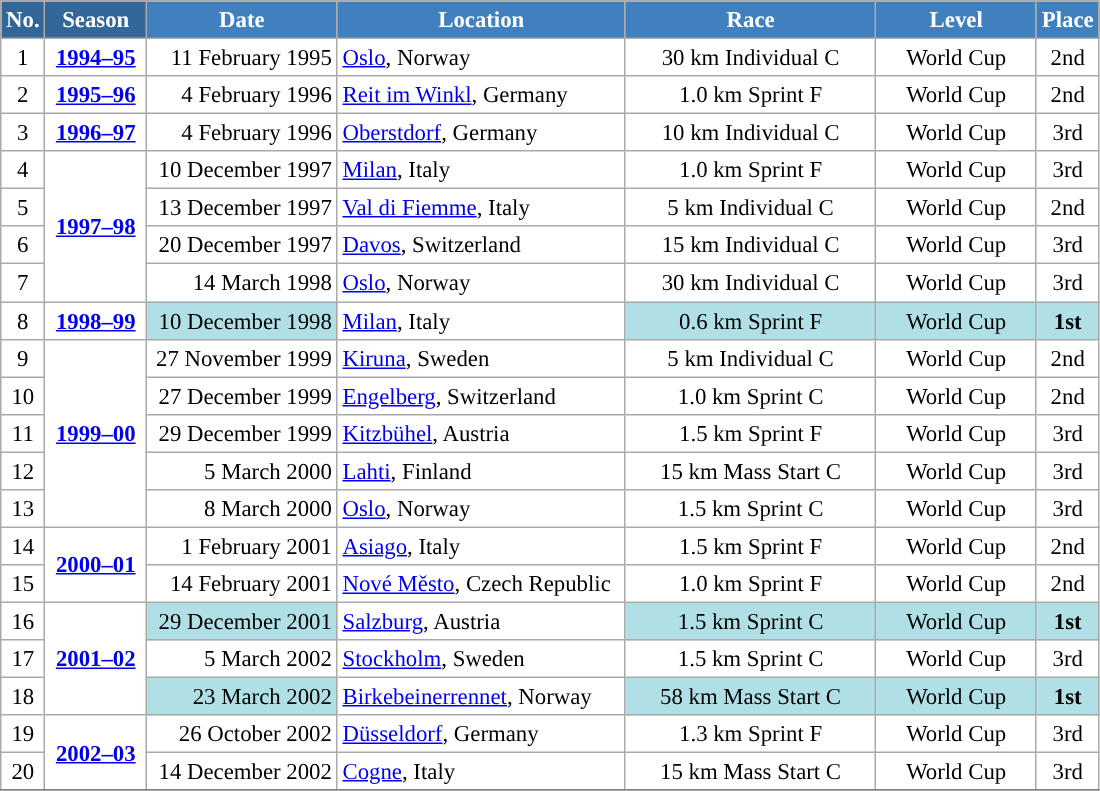<table class="wikitable sortable" style="font-size:95%; text-align:center; border:grey solid 1px; border-collapse:collapse; background:#ffffff;">
<tr style="background:#efefef;">
<th style="background-color:#369; color:white;">No.</th>
<th style="background-color:#369; color:white;">Season</th>
<th style="background-color:#4180be; color:white; width:120px;">Date</th>
<th style="background-color:#4180be; color:white; width:185px;">Location</th>
<th style="background-color:#4180be; color:white; width:160px;">Race</th>
<th style="background-color:#4180be; color:white; width:100px;">Level</th>
<th style="background-color:#4180be; color:white;">Place</th>
</tr>
<tr>
<td align=center>1</td>
<td rowspan=1 align=center><strong> <a href='#'>1994–95</a> </strong></td>
<td align=right>11 February 1995</td>
<td align=left> <a href='#'>Oslo</a>, Norway</td>
<td>30 km Individual C</td>
<td>World Cup</td>
<td>2nd</td>
</tr>
<tr>
<td align=center>2</td>
<td rowspan=1 align=center><strong> <a href='#'>1995–96</a> </strong></td>
<td align=right>4 February 1996</td>
<td align=left> <a href='#'>Reit im Winkl</a>, Germany</td>
<td>1.0 km Sprint F</td>
<td>World Cup</td>
<td>2nd</td>
</tr>
<tr>
<td align=center>3</td>
<td rowspan=1 align=center><strong> <a href='#'>1996–97</a> </strong></td>
<td align=right>4 February 1996</td>
<td align=left> <a href='#'>Oberstdorf</a>, Germany</td>
<td>10 km Individual C</td>
<td>World Cup</td>
<td>3rd</td>
</tr>
<tr>
<td align=center>4</td>
<td rowspan=4 align=center><strong> <a href='#'>1997–98</a> </strong></td>
<td align=right>10 December 1997</td>
<td align=left> <a href='#'>Milan</a>, Italy</td>
<td>1.0 km Sprint F</td>
<td>World Cup</td>
<td>3rd</td>
</tr>
<tr>
<td align=center>5</td>
<td align=right>13 December 1997</td>
<td align=left> <a href='#'>Val di Fiemme</a>, Italy</td>
<td>5 km Individual C</td>
<td>World Cup</td>
<td>2nd</td>
</tr>
<tr>
<td align=center>6</td>
<td align=right>20 December 1997</td>
<td align=left> <a href='#'>Davos</a>, Switzerland</td>
<td>15 km Individual C</td>
<td>World Cup</td>
<td>3rd</td>
</tr>
<tr>
<td align=center>7</td>
<td align=right>14 March 1998</td>
<td align=left> <a href='#'>Oslo</a>, Norway</td>
<td>30 km Individual C</td>
<td>World Cup</td>
<td>3rd</td>
</tr>
<tr>
<td align=center>8</td>
<td rowspan=1 align=center><strong><a href='#'>1998–99</a></strong></td>
<td bgcolor="#BOEOE6" align=right>10 December 1998</td>
<td align=left> <a href='#'>Milan</a>, Italy</td>
<td bgcolor="#BOEOE6">0.6 km Sprint F</td>
<td bgcolor="#BOEOE6">World Cup</td>
<td bgcolor="#BOEOE6"><strong>1st</strong></td>
</tr>
<tr>
<td align=center>9</td>
<td rowspan=5 align=center><strong> <a href='#'>1999–00</a> </strong></td>
<td align=right>27 November 1999</td>
<td align=left> <a href='#'>Kiruna</a>, Sweden</td>
<td>5 km Individual C</td>
<td>World Cup</td>
<td>2nd</td>
</tr>
<tr>
<td align=center>10</td>
<td align=right>27 December 1999</td>
<td align=left> <a href='#'>Engelberg</a>, Switzerland</td>
<td>1.0 km Sprint C</td>
<td>World Cup</td>
<td>2nd</td>
</tr>
<tr>
<td align=center>11</td>
<td align=right>29 December 1999</td>
<td align=left> <a href='#'>Kitzbühel</a>, Austria</td>
<td>1.5 km Sprint F</td>
<td>World Cup</td>
<td>3rd</td>
</tr>
<tr>
<td align=center>12</td>
<td align=right>5 March 2000</td>
<td align=left> <a href='#'>Lahti</a>, Finland</td>
<td>15 km Mass Start C</td>
<td>World Cup</td>
<td>3rd</td>
</tr>
<tr>
<td align=center>13</td>
<td align=right>8 March 2000</td>
<td align=left> <a href='#'>Oslo</a>, Norway</td>
<td>1.5 km Sprint C</td>
<td>World Cup</td>
<td>3rd</td>
</tr>
<tr>
<td align=center>14</td>
<td rowspan=2 align=center><strong> <a href='#'>2000–01</a> </strong></td>
<td align=right>1 February 2001</td>
<td align=left> <a href='#'>Asiago</a>, Italy</td>
<td>1.5 km Sprint F</td>
<td>World Cup</td>
<td>2nd</td>
</tr>
<tr>
<td align=center>15</td>
<td align=right>14 February 2001</td>
<td align=left> <a href='#'>Nové Město</a>, Czech Republic</td>
<td>1.0 km Sprint F</td>
<td>World Cup</td>
<td>2nd</td>
</tr>
<tr>
<td align=center>16</td>
<td rowspan=3 align=center><strong><a href='#'>2001–02</a></strong></td>
<td bgcolor="#BOEOE6" align=right>29 December 2001</td>
<td align=left> <a href='#'>Salzburg</a>, Austria</td>
<td bgcolor="#BOEOE6">1.5 km Sprint C</td>
<td bgcolor="#BOEOE6">World Cup</td>
<td bgcolor="#BOEOE6"><strong>1st</strong></td>
</tr>
<tr>
<td align=center>17</td>
<td align=right>5 March 2002</td>
<td align=left> <a href='#'>Stockholm</a>, Sweden</td>
<td>1.5 km Sprint C</td>
<td>World Cup</td>
<td>3rd</td>
</tr>
<tr>
<td align=center>18</td>
<td bgcolor="#BOEOE6" align=right>23 March 2002</td>
<td align=left> <a href='#'>Birkebeinerrennet</a>, Norway</td>
<td bgcolor="#BOEOE6">58 km Mass Start C</td>
<td bgcolor="#BOEOE6">World Cup</td>
<td bgcolor="#BOEOE6"><strong>1st</strong></td>
</tr>
<tr>
<td align=center>19</td>
<td rowspan=2 align=center><strong> <a href='#'>2002–03</a> </strong></td>
<td align=right>26 October 2002</td>
<td align=left> <a href='#'>Düsseldorf</a>, Germany</td>
<td>1.3 km Sprint F</td>
<td>World Cup</td>
<td>3rd</td>
</tr>
<tr>
<td align=center>20</td>
<td align=right>14 December 2002</td>
<td align=left> <a href='#'>Cogne</a>, Italy</td>
<td>15 km Mass Start C</td>
<td>World Cup</td>
<td>3rd</td>
</tr>
<tr>
</tr>
</table>
